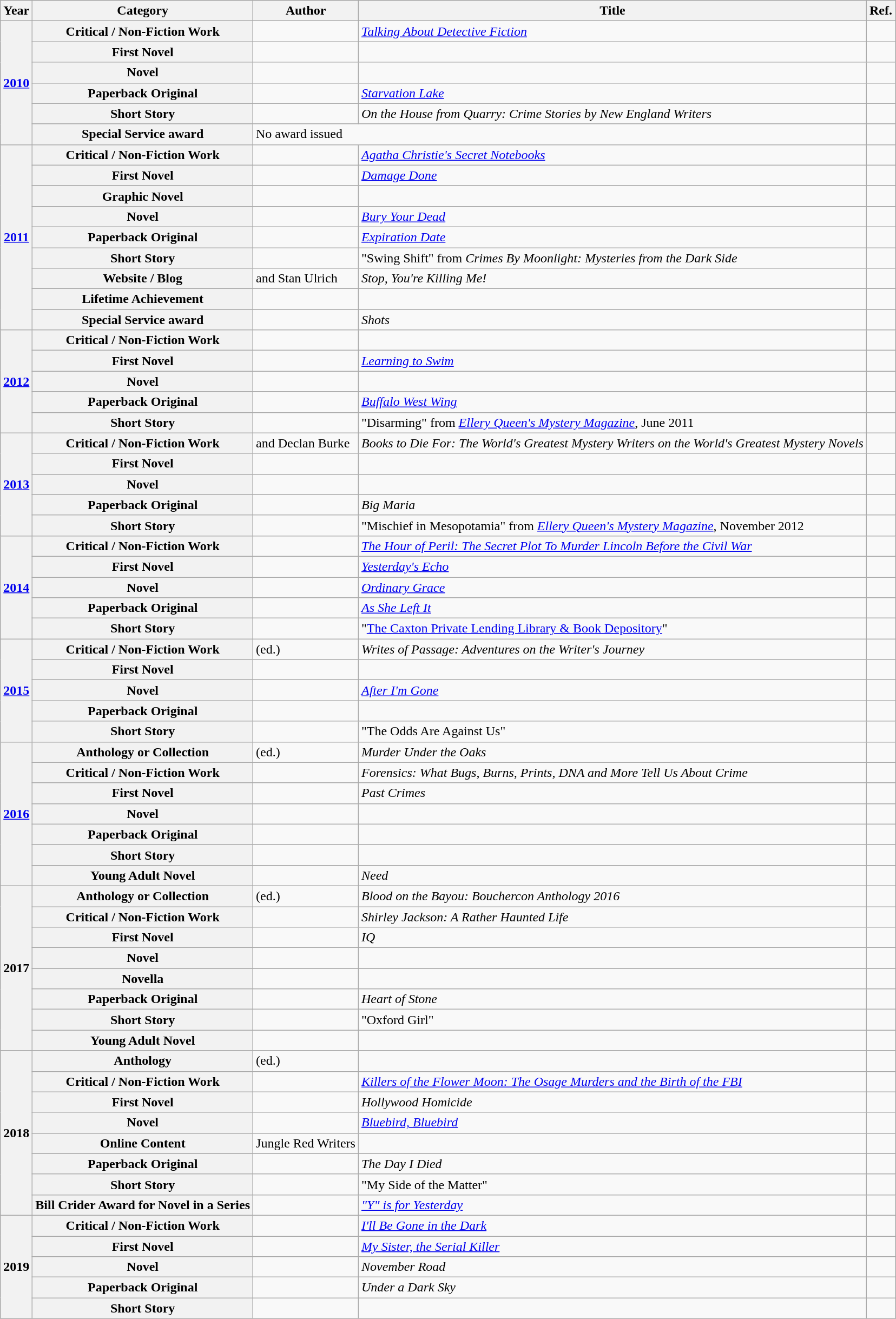<table class="wikitable sortable mw-collapsible">
<tr>
<th>Year</th>
<th>Category</th>
<th>Author</th>
<th>Title</th>
<th>Ref.</th>
</tr>
<tr>
<th rowspan="6"><a href='#'>2010</a></th>
<th>Critical / Non-Fiction Work</th>
<td></td>
<td><em><a href='#'>Talking About Detective Fiction</a></em></td>
<td></td>
</tr>
<tr>
<th>First Novel</th>
<td></td>
<td><em></em></td>
<td></td>
</tr>
<tr>
<th>Novel</th>
<td></td>
<td><em></em></td>
<td></td>
</tr>
<tr>
<th>Paperback Original</th>
<td></td>
<td><em><a href='#'>Starvation Lake</a></em></td>
<td></td>
</tr>
<tr>
<th>Short Story</th>
<td></td>
<td><em>On the House from Quarry: Crime Stories by New England Writers</em></td>
<td></td>
</tr>
<tr>
<th>Special Service award</th>
<td colspan="2">No award issued</td>
<td></td>
</tr>
<tr>
<th rowspan="9"><a href='#'>2011</a></th>
<th>Critical / Non-Fiction Work</th>
<td></td>
<td><em><a href='#'>Agatha Christie's Secret Notebooks</a></em></td>
<td></td>
</tr>
<tr>
<th>First Novel</th>
<td></td>
<td><em><a href='#'>Damage Done</a></em></td>
<td></td>
</tr>
<tr>
<th>Graphic Novel</th>
<td></td>
<td><em></em></td>
<td></td>
</tr>
<tr>
<th>Novel</th>
<td></td>
<td><em><a href='#'>Bury Your Dead</a></em></td>
<td></td>
</tr>
<tr>
<th>Paperback Original</th>
<td></td>
<td><em><a href='#'>Expiration Date</a></em></td>
<td></td>
</tr>
<tr>
<th>Short Story</th>
<td></td>
<td>"Swing Shift" from <em>Crimes By Moonlight: Mysteries from the Dark Side</em></td>
<td></td>
</tr>
<tr>
<th>Website / Blog</th>
<td> and Stan Ulrich</td>
<td><em>Stop, You're Killing Me!</em></td>
<td></td>
</tr>
<tr>
<th>Lifetime Achievement</th>
<td></td>
<td></td>
<td></td>
</tr>
<tr>
<th>Special Service award</th>
<td></td>
<td><em>Shots</em></td>
<td></td>
</tr>
<tr>
<th rowspan="5"><a href='#'>2012</a></th>
<th>Critical / Non-Fiction Work</th>
<td></td>
<td><em></em></td>
<td></td>
</tr>
<tr>
<th>First Novel</th>
<td></td>
<td><em><a href='#'>Learning to Swim</a></em></td>
<td></td>
</tr>
<tr>
<th>Novel</th>
<td></td>
<td><em></em></td>
<td></td>
</tr>
<tr>
<th>Paperback Original</th>
<td></td>
<td><em><a href='#'>Buffalo West Wing</a></em></td>
<td></td>
</tr>
<tr>
<th>Short Story</th>
<td></td>
<td>"Disarming" from <em><a href='#'>Ellery Queen's Mystery Magazine</a></em>, June 2011</td>
<td></td>
</tr>
<tr>
<th rowspan="5"><a href='#'>2013</a></th>
<th>Critical / Non-Fiction Work</th>
<td> and Declan Burke</td>
<td><em>Books to Die For: The World's Greatest Mystery Writers on the World's Greatest Mystery Novels</em></td>
<td></td>
</tr>
<tr>
<th>First Novel</th>
<td></td>
<td><em></em></td>
<td></td>
</tr>
<tr>
<th>Novel</th>
<td></td>
<td><em></em></td>
<td></td>
</tr>
<tr>
<th>Paperback Original</th>
<td></td>
<td><em>Big Maria</em></td>
<td></td>
</tr>
<tr>
<th>Short Story</th>
<td></td>
<td>"Mischief in Mesopotamia" from <em><a href='#'>Ellery Queen's Mystery Magazine</a></em>, November 2012</td>
<td></td>
</tr>
<tr>
<th rowspan="5"><a href='#'>2014</a></th>
<th>Critical / Non-Fiction Work</th>
<td></td>
<td><em><a href='#'>The Hour of Peril: The Secret Plot To Murder Lincoln Before the Civil War</a></em></td>
<td></td>
</tr>
<tr>
<th>First Novel</th>
<td></td>
<td><em><a href='#'>Yesterday's Echo</a></em></td>
<td></td>
</tr>
<tr>
<th>Novel</th>
<td></td>
<td><em><a href='#'>Ordinary Grace</a></em></td>
<td></td>
</tr>
<tr>
<th>Paperback Original</th>
<td></td>
<td><em><a href='#'>As She Left It</a></em></td>
<td></td>
</tr>
<tr>
<th>Short Story</th>
<td></td>
<td>"<a href='#'>The Caxton Private Lending Library & Book Depository</a>"</td>
<td></td>
</tr>
<tr>
<th rowspan="5"><a href='#'>2015</a></th>
<th>Critical / Non-Fiction Work</th>
<td> (ed.)</td>
<td><em>Writes of Passage: Adventures on the Writer's Journey</em></td>
<td></td>
</tr>
<tr>
<th>First Novel</th>
<td></td>
<td><em></em></td>
<td></td>
</tr>
<tr>
<th>Novel</th>
<td></td>
<td><em><a href='#'>After I'm Gone</a></em></td>
<td></td>
</tr>
<tr>
<th>Paperback Original</th>
<td></td>
<td><em></em></td>
<td></td>
</tr>
<tr>
<th>Short Story</th>
<td></td>
<td>"The Odds Are Against Us"</td>
<td></td>
</tr>
<tr>
<th rowspan="7"><a href='#'>2016</a></th>
<th>Anthology or Collection</th>
<td> (ed.)</td>
<td><em>Murder Under the Oaks</em></td>
<td></td>
</tr>
<tr>
<th>Critical / Non-Fiction Work</th>
<td></td>
<td><em>Forensics: What Bugs, Burns, Prints, DNA and More Tell Us About Crime</em></td>
<td></td>
</tr>
<tr>
<th>First Novel</th>
<td></td>
<td><em>Past Crimes</em></td>
<td></td>
</tr>
<tr>
<th>Novel</th>
<td></td>
<td><em></em></td>
<td></td>
</tr>
<tr>
<th>Paperback Original</th>
<td></td>
<td><em></em></td>
<td></td>
</tr>
<tr>
<th>Short Story</th>
<td></td>
<td><em></em></td>
<td></td>
</tr>
<tr>
<th>Young Adult Novel</th>
<td></td>
<td><em>Need</em></td>
<td></td>
</tr>
<tr>
<th rowspan="8">2017</th>
<th>Anthology or Collection</th>
<td> (ed.)</td>
<td><em>Blood on the Bayou: Bouchercon Anthology 2016</em></td>
<td></td>
</tr>
<tr>
<th>Critical / Non-Fiction Work</th>
<td></td>
<td><em>Shirley Jackson: A Rather Haunted Life</em></td>
<td></td>
</tr>
<tr>
<th>First Novel</th>
<td></td>
<td><em>IQ</em></td>
<td></td>
</tr>
<tr>
<th>Novel</th>
<td></td>
<td><em></em></td>
<td></td>
</tr>
<tr>
<th>Novella</th>
<td></td>
<td><em></em></td>
<td></td>
</tr>
<tr>
<th>Paperback Original</th>
<td></td>
<td><em>Heart of Stone</em></td>
<td></td>
</tr>
<tr>
<th>Short Story</th>
<td></td>
<td>"Oxford Girl"</td>
<td></td>
</tr>
<tr>
<th>Young Adult Novel</th>
<td></td>
<td><em></em></td>
<td></td>
</tr>
<tr>
<th rowspan="8">2018</th>
<th>Anthology</th>
<td> (ed.)</td>
<td><em></em></td>
<td></td>
</tr>
<tr>
<th>Critical / Non-Fiction Work</th>
<td></td>
<td><em><a href='#'>Killers of the Flower Moon: The Osage Murders and the Birth of the FBI</a></em></td>
<td></td>
</tr>
<tr>
<th>First Novel</th>
<td></td>
<td><em>Hollywood Homicide</em></td>
<td></td>
</tr>
<tr>
<th>Novel</th>
<td></td>
<td><em><a href='#'>Bluebird, Bluebird</a></em></td>
<td></td>
</tr>
<tr>
<th>Online Content</th>
<td>Jungle Red Writers</td>
<td></td>
<td></td>
</tr>
<tr>
<th>Paperback Original</th>
<td></td>
<td><em>The Day I Died</em></td>
<td></td>
</tr>
<tr>
<th>Short Story</th>
<td></td>
<td>"My Side of the Matter"</td>
<td></td>
</tr>
<tr>
<th>Bill Crider Award for Novel in a Series</th>
<td></td>
<td><em><a href='#'>"Y" is for Yesterday</a></em></td>
<td></td>
</tr>
<tr>
<th rowspan="5">2019</th>
<th>Critical / Non-Fiction Work</th>
<td></td>
<td><em><a href='#'>I'll Be Gone in the Dark</a></em></td>
<td></td>
</tr>
<tr>
<th>First Novel</th>
<td></td>
<td><em><a href='#'>My Sister, the Serial Killer</a></em></td>
<td></td>
</tr>
<tr>
<th>Novel</th>
<td></td>
<td><em>November Road</em></td>
<td></td>
</tr>
<tr>
<th>Paperback Original</th>
<td></td>
<td><em>Under a Dark Sky</em></td>
<td></td>
</tr>
<tr>
<th>Short Story</th>
<td></td>
<td><em></em></td>
<td></td>
</tr>
</table>
